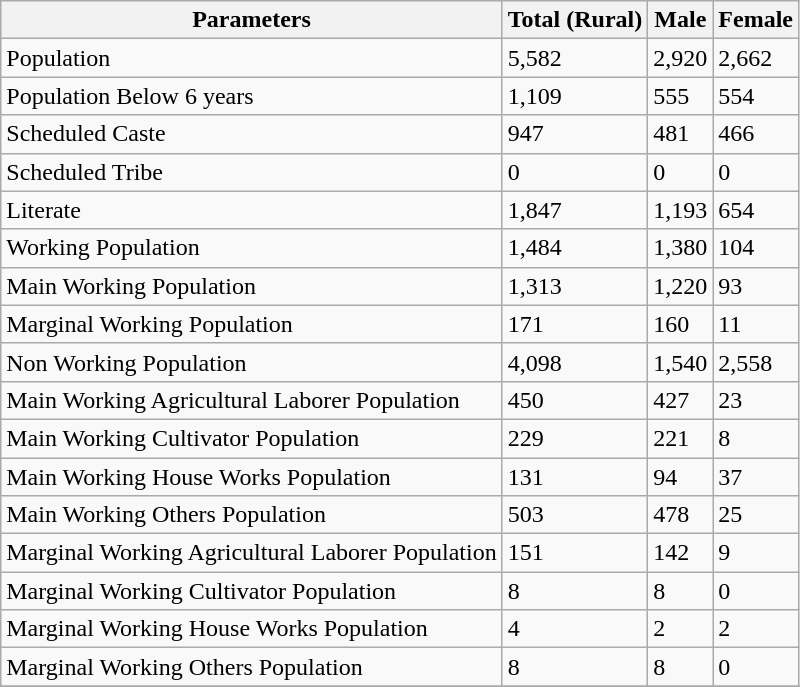<table class="wikitable">
<tr>
<th>Parameters</th>
<th>Total (Rural)</th>
<th>Male</th>
<th>Female</th>
</tr>
<tr>
<td>Population</td>
<td>5,582</td>
<td>2,920</td>
<td>2,662</td>
</tr>
<tr>
<td>Population Below 6 years</td>
<td>1,109</td>
<td>555</td>
<td>554</td>
</tr>
<tr>
<td>Scheduled Caste</td>
<td>947</td>
<td>481</td>
<td>466</td>
</tr>
<tr>
<td>Scheduled Tribe</td>
<td>0</td>
<td>0</td>
<td>0</td>
</tr>
<tr>
<td>Literate</td>
<td>1,847</td>
<td>1,193</td>
<td>654</td>
</tr>
<tr>
<td>Working Population</td>
<td>1,484</td>
<td>1,380</td>
<td>104</td>
</tr>
<tr>
<td>Main Working Population</td>
<td>1,313</td>
<td>1,220</td>
<td>93</td>
</tr>
<tr>
<td>Marginal Working Population</td>
<td>171</td>
<td>160</td>
<td>11</td>
</tr>
<tr>
<td>Non Working Population</td>
<td>4,098</td>
<td>1,540</td>
<td>2,558</td>
</tr>
<tr>
<td>Main Working Agricultural Laborer Population</td>
<td>450</td>
<td>427</td>
<td>23</td>
</tr>
<tr>
<td>Main Working Cultivator Population</td>
<td>229</td>
<td>221</td>
<td>8</td>
</tr>
<tr>
<td>Main Working House Works Population</td>
<td>131</td>
<td>94</td>
<td>37</td>
</tr>
<tr>
<td>Main Working Others Population</td>
<td>503</td>
<td>478</td>
<td>25</td>
</tr>
<tr>
<td>Marginal Working Agricultural Laborer Population</td>
<td>151</td>
<td>142</td>
<td>9</td>
</tr>
<tr>
<td>Marginal Working Cultivator Population</td>
<td>8</td>
<td>8</td>
<td>0</td>
</tr>
<tr>
<td>Marginal Working House Works Population</td>
<td>4</td>
<td>2</td>
<td>2</td>
</tr>
<tr>
<td>Marginal Working Others Population</td>
<td>8</td>
<td>8</td>
<td>0</td>
</tr>
<tr>
</tr>
</table>
